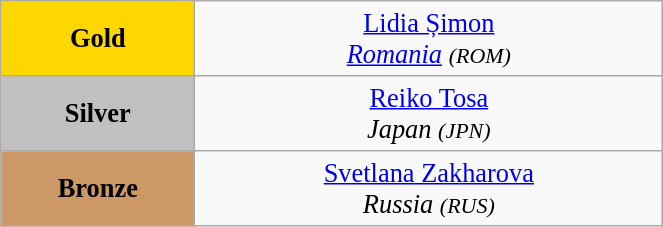<table class="wikitable" style=" text-align:center; font-size:110%;" width="35%">
<tr>
<td bgcolor="gold"><strong>Gold</strong></td>
<td> <a href='#'>Lidia Șimon</a><br><em><a href='#'>Romania</a> <small>(ROM)</small></em></td>
</tr>
<tr>
<td bgcolor="silver"><strong>Silver</strong></td>
<td> <a href='#'>Reiko Tosa</a><br><em>Japan <small>(JPN)</small></em></td>
</tr>
<tr>
<td bgcolor="CC9966"><strong>Bronze</strong></td>
<td> <a href='#'>Svetlana Zakharova</a><br><em>Russia <small>(RUS)</small></em></td>
</tr>
</table>
